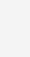<table cellpadding="10" border="0" style="margin:auto;">
<tr>
<td style="background:#f4f4f4;"><br></td>
</tr>
</table>
